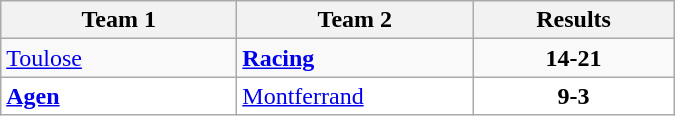<table class="wikitable" width=450>
<tr>
<th>Team 1</th>
<th>Team 2</th>
<th>Results</th>
</tr>
<tr>
<td width=150><a href='#'>Toulose</a></td>
<td width=150><strong><a href='#'>Racing</a></strong></td>
<td align="center"><strong>14-21</strong></td>
</tr>
<tr bgcolor="white">
<td><strong><a href='#'>Agen</a></strong></td>
<td><a href='#'>Montferrand</a></td>
<td align="center"><strong>9-3</strong></td>
</tr>
</table>
